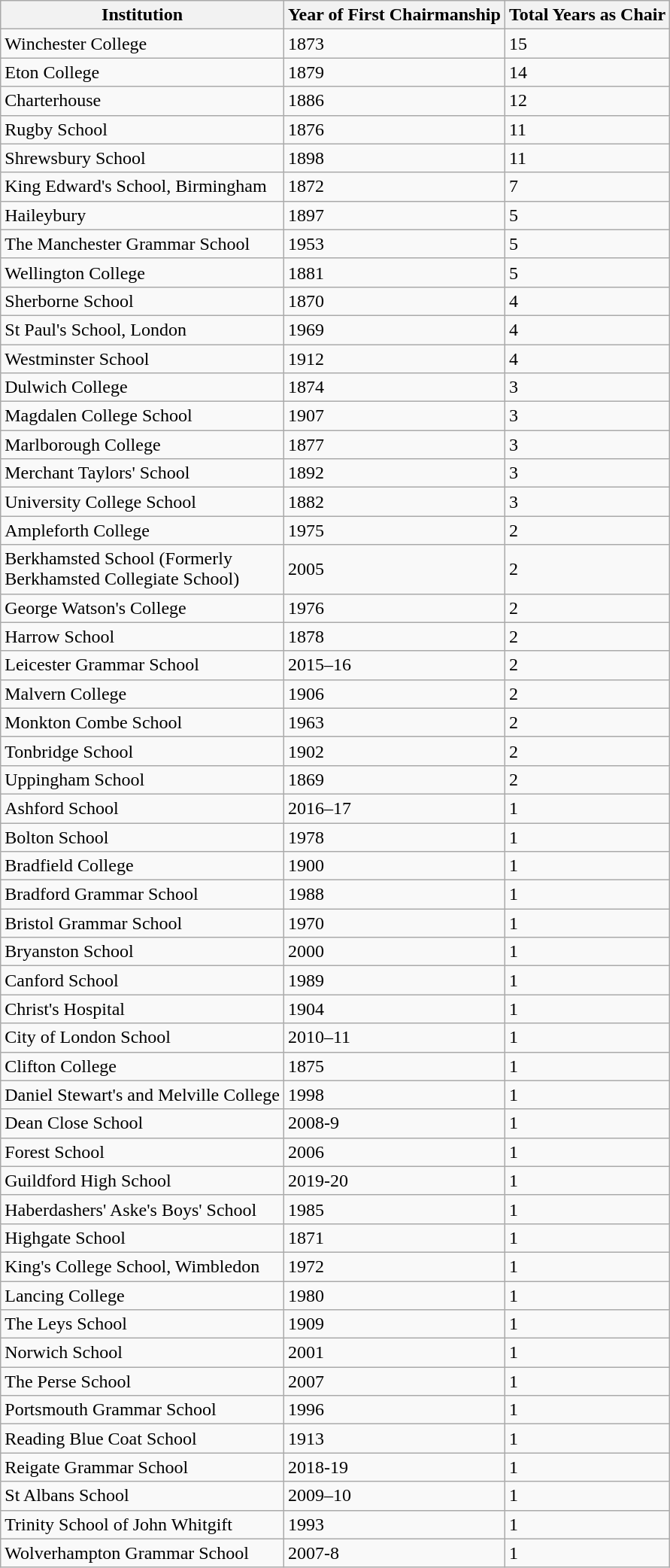<table class="wikitable sortable">
<tr>
<th>Institution</th>
<th>Year of First Chairmanship</th>
<th>Total Years as Chair</th>
</tr>
<tr>
<td>Winchester College</td>
<td>1873</td>
<td>15</td>
</tr>
<tr>
<td>Eton College</td>
<td>1879</td>
<td>14</td>
</tr>
<tr>
<td>Charterhouse</td>
<td>1886</td>
<td>12</td>
</tr>
<tr>
<td>Rugby School</td>
<td>1876</td>
<td>11</td>
</tr>
<tr>
<td>Shrewsbury School</td>
<td>1898</td>
<td>11</td>
</tr>
<tr>
<td>King Edward's School, Birmingham</td>
<td>1872</td>
<td>7</td>
</tr>
<tr>
<td>Haileybury</td>
<td>1897</td>
<td>5</td>
</tr>
<tr>
<td>The Manchester Grammar School</td>
<td>1953</td>
<td>5</td>
</tr>
<tr>
<td>Wellington College</td>
<td>1881</td>
<td>5</td>
</tr>
<tr>
<td>Sherborne School</td>
<td>1870</td>
<td>4</td>
</tr>
<tr>
<td>St Paul's School, London</td>
<td>1969</td>
<td>4</td>
</tr>
<tr>
<td>Westminster School</td>
<td>1912</td>
<td>4</td>
</tr>
<tr>
<td>Dulwich College</td>
<td>1874</td>
<td>3</td>
</tr>
<tr>
<td>Magdalen College School</td>
<td>1907</td>
<td>3</td>
</tr>
<tr>
<td>Marlborough College</td>
<td>1877</td>
<td>3</td>
</tr>
<tr>
<td>Merchant Taylors' School</td>
<td>1892</td>
<td>3</td>
</tr>
<tr>
<td>University College School</td>
<td>1882</td>
<td>3</td>
</tr>
<tr>
<td>Ampleforth College</td>
<td>1975</td>
<td>2</td>
</tr>
<tr>
<td>Berkhamsted School (Formerly<br>Berkhamsted Collegiate School)</td>
<td>2005</td>
<td>2</td>
</tr>
<tr>
<td>George Watson's College</td>
<td>1976</td>
<td>2</td>
</tr>
<tr>
<td>Harrow School</td>
<td>1878</td>
<td>2</td>
</tr>
<tr>
<td>Leicester Grammar School</td>
<td>2015–16</td>
<td>2</td>
</tr>
<tr>
<td>Malvern College</td>
<td>1906</td>
<td>2</td>
</tr>
<tr>
<td>Monkton Combe School</td>
<td>1963</td>
<td>2</td>
</tr>
<tr>
<td>Tonbridge School</td>
<td>1902</td>
<td>2</td>
</tr>
<tr>
<td>Uppingham School</td>
<td>1869</td>
<td>2</td>
</tr>
<tr>
<td>Ashford School</td>
<td>2016–17</td>
<td>1</td>
</tr>
<tr>
<td>Bolton School</td>
<td>1978</td>
<td>1</td>
</tr>
<tr>
<td>Bradfield College</td>
<td>1900</td>
<td>1</td>
</tr>
<tr>
<td>Bradford Grammar School</td>
<td>1988</td>
<td>1</td>
</tr>
<tr>
<td>Bristol Grammar School</td>
<td>1970</td>
<td>1</td>
</tr>
<tr>
<td>Bryanston School</td>
<td>2000</td>
<td>1</td>
</tr>
<tr>
<td>Canford School</td>
<td>1989</td>
<td>1</td>
</tr>
<tr>
<td>Christ's Hospital</td>
<td>1904</td>
<td>1</td>
</tr>
<tr>
<td>City of London School</td>
<td>2010–11</td>
<td>1</td>
</tr>
<tr>
<td>Clifton College</td>
<td>1875</td>
<td>1</td>
</tr>
<tr>
<td>Daniel Stewart's and Melville College</td>
<td>1998</td>
<td>1</td>
</tr>
<tr>
<td>Dean Close School</td>
<td>2008-9</td>
<td>1</td>
</tr>
<tr>
<td>Forest School</td>
<td>2006</td>
<td>1</td>
</tr>
<tr>
<td>Guildford High School</td>
<td>2019-20</td>
<td>1</td>
</tr>
<tr>
<td>Haberdashers' Aske's Boys' School</td>
<td>1985</td>
<td>1</td>
</tr>
<tr>
<td>Highgate School</td>
<td>1871</td>
<td>1</td>
</tr>
<tr>
<td>King's College School, Wimbledon</td>
<td>1972</td>
<td>1</td>
</tr>
<tr>
<td>Lancing College</td>
<td>1980</td>
<td>1</td>
</tr>
<tr>
<td>The Leys School</td>
<td>1909</td>
<td>1</td>
</tr>
<tr>
<td>Norwich School</td>
<td>2001</td>
<td>1</td>
</tr>
<tr>
<td>The Perse School</td>
<td>2007</td>
<td>1</td>
</tr>
<tr>
<td>Portsmouth Grammar School</td>
<td>1996</td>
<td>1</td>
</tr>
<tr>
<td>Reading Blue Coat School</td>
<td>1913</td>
<td>1</td>
</tr>
<tr>
<td>Reigate Grammar School</td>
<td>2018-19</td>
<td>1</td>
</tr>
<tr>
<td>St Albans School</td>
<td>2009–10</td>
<td>1</td>
</tr>
<tr>
<td>Trinity School of John Whitgift</td>
<td>1993</td>
<td>1</td>
</tr>
<tr>
<td>Wolverhampton Grammar School</td>
<td>2007-8</td>
<td>1</td>
</tr>
</table>
